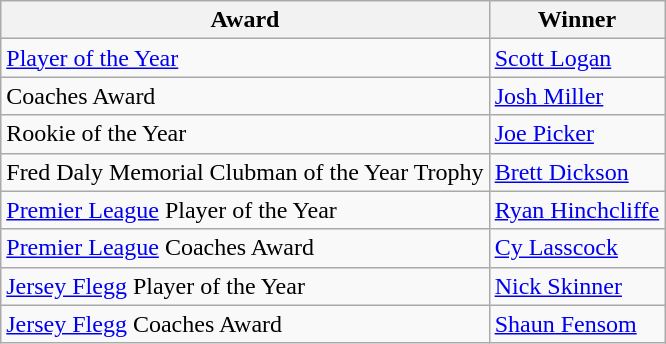<table class="wikitable">
<tr>
<th>Award</th>
<th>Winner</th>
</tr>
<tr>
<td><a href='#'>Player of the Year</a></td>
<td><a href='#'>Scott Logan</a></td>
</tr>
<tr>
<td>Coaches Award</td>
<td><a href='#'>Josh Miller</a></td>
</tr>
<tr>
<td>Rookie of the Year</td>
<td><a href='#'>Joe Picker</a></td>
</tr>
<tr>
<td>Fred Daly Memorial Clubman of the Year Trophy</td>
<td><a href='#'>Brett Dickson</a></td>
</tr>
<tr>
<td><a href='#'>Premier League</a> Player of the Year</td>
<td><a href='#'>Ryan Hinchcliffe</a></td>
</tr>
<tr>
<td><a href='#'>Premier League</a> Coaches Award</td>
<td><a href='#'>Cy Lasscock</a></td>
</tr>
<tr>
<td><a href='#'>Jersey Flegg</a> Player of the Year</td>
<td><a href='#'>Nick Skinner</a></td>
</tr>
<tr>
<td><a href='#'>Jersey Flegg</a> Coaches Award</td>
<td><a href='#'>Shaun Fensom</a></td>
</tr>
</table>
